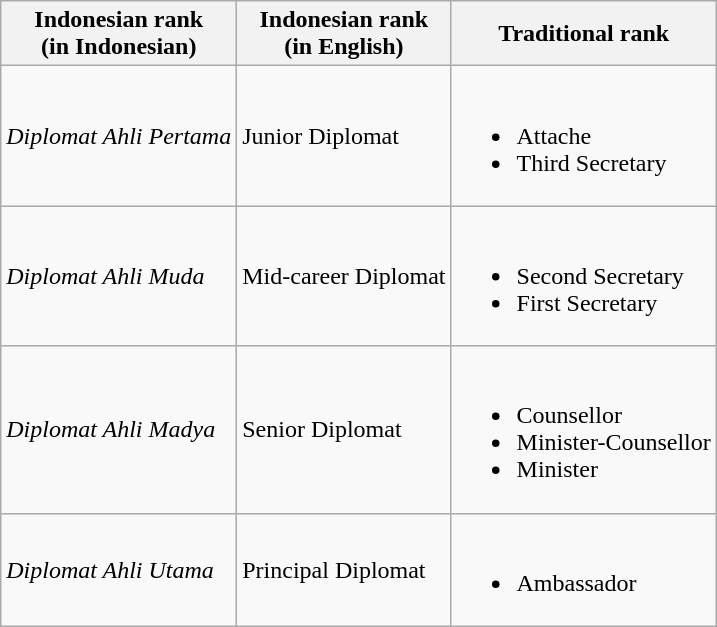<table class="wikitable">
<tr>
<th>Indonesian rank<br>(in Indonesian)</th>
<th>Indonesian rank<br>(in English)</th>
<th>Traditional rank</th>
</tr>
<tr>
<td><em>Diplomat Ahli Pertama</em></td>
<td>Junior Diplomat</td>
<td><br><ul><li>Attache</li><li>Third Secretary</li></ul></td>
</tr>
<tr>
<td><em>Diplomat Ahli Muda</em></td>
<td>Mid-career Diplomat</td>
<td><br><ul><li>Second Secretary</li><li>First Secretary</li></ul></td>
</tr>
<tr>
<td><em>Diplomat Ahli Madya</em></td>
<td>Senior Diplomat</td>
<td><br><ul><li>Counsellor</li><li>Minister-Counsellor</li><li>Minister</li></ul></td>
</tr>
<tr>
<td><em>Diplomat Ahli Utama</em></td>
<td>Principal Diplomat</td>
<td><br><ul><li>Ambassador</li></ul></td>
</tr>
</table>
